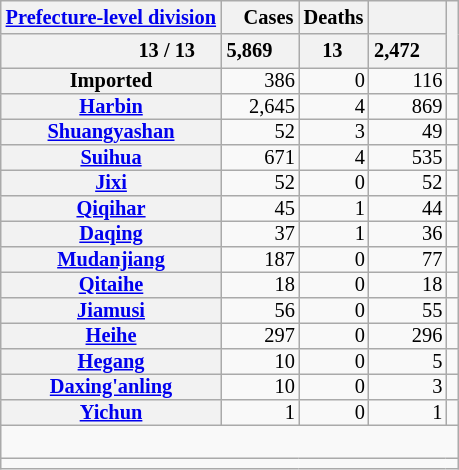<table class="wikitable plainrowheaders sortable" style="text-align:right; font-size:85%; margin:0">
<tr>
<th style="text-align:right; padding-right:3px;" scope="col"><a href='#'>Prefecture-level division</a></th>
<th style="text-align:right; padding-right:3px;" scope="col">Cases </th>
<th style="text-align:right; padding-right:3px;" scope="col">Deaths</th>
<th style="text-align:right; padding-right:3px;" scope="col" data-sort-type="number"></th>
<th style="text-align:right; padding-right:4px;" scope="col" rowspan="2" class="unsortable"></th>
</tr>
<tr>
<th style="text-align:right; padding-right:17px; padding-left:3px;" scope="row"><strong>13 / 13</strong></th>
<th style="text-align:right; padding-right:17px; padding-left:3px;" scope="row"><strong>5,869</strong></th>
<th style="text-align:right; padding-right:17px; padding-left:3px;" scope="row"><strong>13</strong></th>
<th style="text-align:right; padding-right:17px; padding-left:3px;" scope="row"><strong>2,472</strong></th>
</tr>
<tr>
<th style="padding:0px 2px;">Imported</th>
<td style="padding:0px 2px;">386</td>
<td style="padding:0px 2px;">0</td>
<td style="padding:0px 2px;">116</td>
<td style="padding:0px 2px;"></td>
</tr>
<tr>
<th style="padding:0px 2px;"><a href='#'>Harbin</a></th>
<td style="padding:0px 2px;">2,645</td>
<td style="padding:0px 2px;">4</td>
<td style="padding:0px 2px;">869</td>
<td style="padding:0px 2px;"></td>
</tr>
<tr>
<th style="padding:0px 2px;"><a href='#'>Shuangyashan</a></th>
<td style="padding:0px 2px;">52</td>
<td style="padding:0px 2px;">3</td>
<td style="padding:0px 2px;">49</td>
<td style="padding:0px 2px;"></td>
</tr>
<tr>
<th style="padding:0px 2px;"><a href='#'>Suihua</a></th>
<td style="padding:0px 2px;">671</td>
<td style="padding:0px 2px;">4</td>
<td style="padding:0px 2px;">535</td>
<td style="padding:0px 2px;"></td>
</tr>
<tr>
<th style="padding:0px 2px;"><a href='#'>Jixi</a></th>
<td style="padding:0px 2px;">52</td>
<td style="padding:0px 2px;">0</td>
<td style="padding:0px 2px;">52</td>
<td style="padding:0px 2px;"></td>
</tr>
<tr>
<th style="padding:0px 2px;"><a href='#'>Qiqihar</a></th>
<td style="padding:0px 2px;">45</td>
<td style="padding:0px 2px;">1</td>
<td style="padding:0px 2px;">44</td>
<td style="padding:0px 2px;"></td>
</tr>
<tr>
<th style="padding:0px 2px;"><a href='#'>Daqing</a></th>
<td style="padding:0px 2px;">37</td>
<td style="padding:0px 2px;">1</td>
<td style="padding:0px 2px;">36</td>
<td style="padding:0px 2px;"></td>
</tr>
<tr>
<th style="padding:0px 2px;"><a href='#'>Mudanjiang</a></th>
<td style="padding:0px 2px;">187</td>
<td style="padding:0px 2px;">0</td>
<td style="padding:0px 2px;">77</td>
<td style="padding:0px 2px;"></td>
</tr>
<tr>
<th style="padding:0px 2px;"><a href='#'>Qitaihe</a></th>
<td style="padding:0px 2px;">18</td>
<td style="padding:0px 2px;">0</td>
<td style="padding:0px 2px;">18</td>
<td style="padding:0px 2px;"></td>
</tr>
<tr>
<th style="padding:0px 2px;"><a href='#'>Jiamusi</a></th>
<td style="padding:0px 2px;">56</td>
<td style="padding:0px 2px;">0</td>
<td style="padding:0px 2px;">55</td>
<td style="padding:0px 2px;"></td>
</tr>
<tr>
<th style="padding:0px 2px;"><a href='#'>Heihe</a></th>
<td style="padding:0px 2px;">297</td>
<td style="padding:0px 2px;">0</td>
<td style="padding:0px 2px;">296</td>
<td style="padding:0px 2px;"></td>
</tr>
<tr>
<th style="padding:0px 2px;"><a href='#'>Hegang</a></th>
<td style="padding:0px 2px;">10</td>
<td style="padding:0px 2px;">0</td>
<td style="padding:0px 2px;">5</td>
<td style="padding:0px 2px;"></td>
</tr>
<tr>
<th style="padding:0px 2px;"><a href='#'>Daxing'anling</a></th>
<td style="padding:0px 2px;">10</td>
<td style="padding:0px 2px;">0</td>
<td style="padding:0px 2px;">3</td>
<td style="padding:0px 2px;"></td>
</tr>
<tr>
<th style="padding:0px 2px;"><a href='#'>Yichun</a></th>
<td style="padding:0px 2px;">1</td>
<td style="padding:0px 2px;">0</td>
<td style="padding:0px 2px;">1</td>
<td style="padding:0px 2px;"></td>
</tr>
<tr style="text-align:center;" class="sortbottom">
<td colspan="6"><br></td>
</tr>
<tr style="text-align:left;" class="sortbottom">
<td colspan="6" style="width:1px;"></td>
</tr>
</table>
